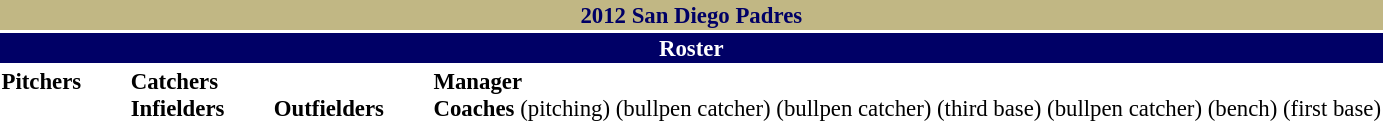<table class="toccolours" style="font-size: 95%;">
<tr>
<th colspan="10" style="background-color: #C1B784; color: #000066; text-align: center;">2012 San Diego Padres</th>
</tr>
<tr>
<td colspan="10" style="background-color: #000066; color: #FFFFFF; text-align: center;"><strong>Roster</strong></td>
</tr>
<tr>
<td valign="top"><strong>Pitchers</strong><br>




























</td>
<td width="25px"></td>
<td valign="top"><strong>Catchers</strong><br>




<strong>Infielders</strong>








</td>
<td width="25px"></td>
<td valign="top"><br><strong>Outfielders</strong>








</td>
<td width="25px"></td>
<td valign="top"><strong>Manager</strong><br>
<strong>Coaches</strong>
 (pitching)
 (bullpen catcher)
 (bullpen catcher)
 (third base)
 
 (bullpen catcher)
 
 
 (bench)
 (first base)</td>
</tr>
</table>
